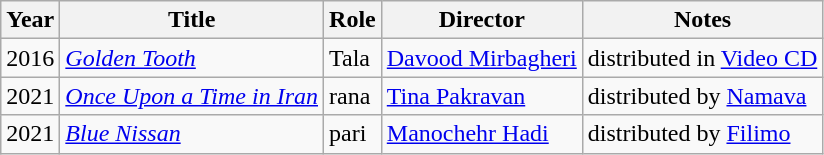<table class="wikitable sortable">
<tr>
<th>Year</th>
<th>Title</th>
<th>Role</th>
<th>Director</th>
<th>Notes</th>
</tr>
<tr>
<td>2016</td>
<td><em><a href='#'>Golden Tooth</a></em></td>
<td>Tala</td>
<td><a href='#'>Davood Mirbagheri</a></td>
<td>distributed in <a href='#'>Video CD</a></td>
</tr>
<tr>
<td>2021</td>
<td><em><a href='#'>Once Upon a Time in Iran</a></em></td>
<td>rana</td>
<td><a href='#'>Tina Pakravan</a></td>
<td>distributed by <a href='#'>Namava</a></td>
</tr>
<tr>
<td>2021</td>
<td><em><a href='#'>Blue Nissan</a></em></td>
<td>pari</td>
<td><a href='#'>Manochehr Hadi</a></td>
<td>distributed by <a href='#'>Filimo</a></td>
</tr>
</table>
